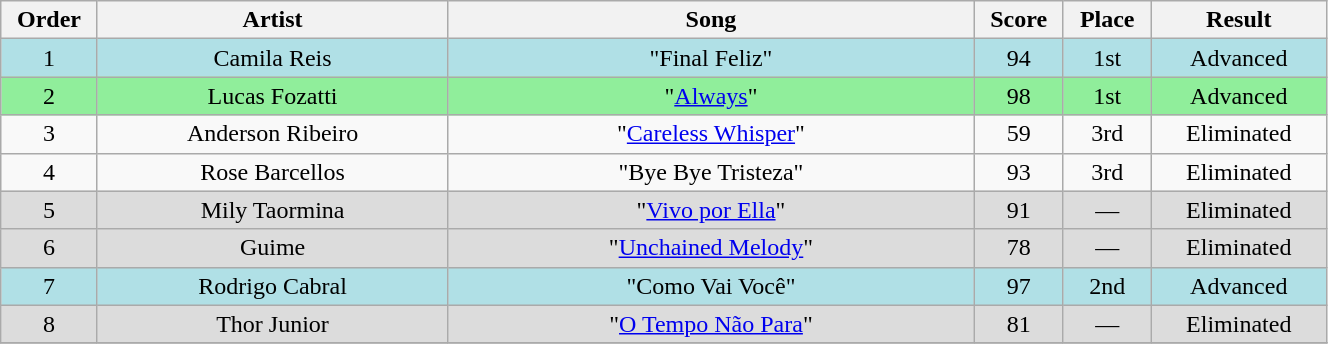<table class="wikitable" style="text-align:center; width:70%;">
<tr>
<th scope="col" width="05%">Order</th>
<th scope="col" width="20%">Artist</th>
<th scope="col" width="30%">Song</th>
<th scope="col" width="05%">Score</th>
<th scope="col" width="05%">Place</th>
<th scope="col" width="10%">Result</th>
</tr>
<tr bgcolor=B0E0E6>
<td>1</td>
<td>Camila Reis</td>
<td>"Final Feliz"</td>
<td>94</td>
<td>1st</td>
<td>Advanced</td>
</tr>
<tr bgcolor=90EE9B>
<td>2</td>
<td>Lucas Fozatti</td>
<td>"<a href='#'>Always</a>"</td>
<td>98</td>
<td>1st</td>
<td>Advanced</td>
</tr>
<tr>
<td>3</td>
<td>Anderson Ribeiro</td>
<td>"<a href='#'>Careless Whisper</a>"</td>
<td>59</td>
<td>3rd</td>
<td>Eliminated</td>
</tr>
<tr>
<td>4</td>
<td>Rose Barcellos</td>
<td>"Bye Bye Tristeza"</td>
<td>93</td>
<td>3rd</td>
<td>Eliminated</td>
</tr>
<tr bgcolor=DCDCDC>
<td>5</td>
<td>Mily Taormina</td>
<td>"<a href='#'>Vivo por Ella</a>"</td>
<td>91</td>
<td>—</td>
<td>Eliminated</td>
</tr>
<tr bgcolor=DCDCDC>
<td>6</td>
<td>Guime</td>
<td>"<a href='#'>Unchained Melody</a>"</td>
<td>78</td>
<td>—</td>
<td>Eliminated</td>
</tr>
<tr bgcolor=B0E0E6>
<td>7</td>
<td>Rodrigo Cabral</td>
<td>"Como Vai Você"</td>
<td>97</td>
<td>2nd</td>
<td>Advanced</td>
</tr>
<tr bgcolor=DCDCDC>
<td>8</td>
<td>Thor Junior</td>
<td>"<a href='#'>O Tempo Não Para</a>"</td>
<td>81</td>
<td>—</td>
<td>Eliminated</td>
</tr>
<tr>
</tr>
</table>
